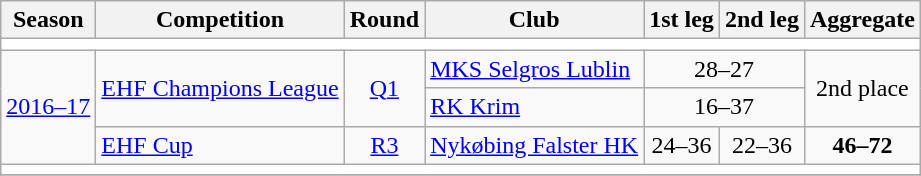<table class="wikitable">
<tr>
<th>Season</th>
<th>Competition</th>
<th>Round</th>
<th>Club</th>
<th>1st leg</th>
<th>2nd leg</th>
<th>Aggregate</th>
</tr>
<tr>
<td colspan="7" bgcolor=white></td>
</tr>
<tr>
<td rowspan="3"><a href='#'>2016–17</a></td>
<td rowspan="2"><a href='#'>EHF Champions League</a></td>
<td rowspan="2" style="text-align:center;"><a href='#'>Q1</a></td>
<td> <a href='#'>MKS Selgros Lublin</a></td>
<td colspan="2" style="text-align:center;">28–27</td>
<td rowspan="2" style="text-align:center;">2nd place</td>
</tr>
<tr>
<td> <a href='#'>RK Krim</a></td>
<td colspan="2" style="text-align:center;">16–37</td>
</tr>
<tr>
<td><a href='#'>EHF Cup</a></td>
<td style="text-align:center;"><a href='#'>R3</a></td>
<td> <a href='#'>Nykøbing Falster HK</a></td>
<td style="text-align:center;">24–36</td>
<td style="text-align:center;">22–36</td>
<td style="text-align:center;"><strong>46–72</strong></td>
</tr>
<tr>
<td colspan="7" bgcolor=white></td>
</tr>
<tr>
</tr>
</table>
